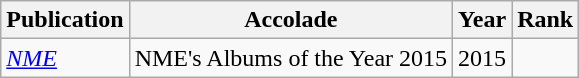<table class="sortable wikitable">
<tr>
<th>Publication</th>
<th>Accolade</th>
<th>Year</th>
<th>Rank</th>
</tr>
<tr>
<td><em><a href='#'>NME</a></em></td>
<td>NME's Albums of the Year 2015</td>
<td>2015</td>
<td></td>
</tr>
</table>
